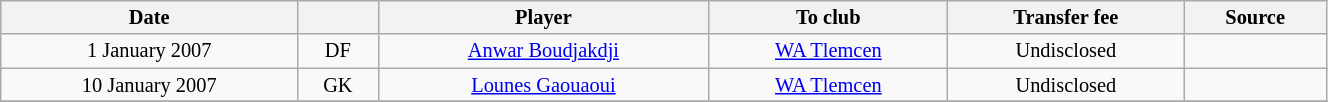<table class="wikitable sortable" style="width:70%; text-align:center; font-size:85%; text-align:centre;">
<tr>
<th>Date</th>
<th></th>
<th>Player</th>
<th>To club</th>
<th>Transfer fee</th>
<th>Source</th>
</tr>
<tr>
<td>1 January 2007</td>
<td>DF</td>
<td> <a href='#'>Anwar Boudjakdji</a></td>
<td><a href='#'>WA Tlemcen</a></td>
<td>Undisclosed</td>
<td></td>
</tr>
<tr>
<td>10 January 2007</td>
<td>GK</td>
<td> <a href='#'>Lounes Gaouaoui</a></td>
<td><a href='#'>WA Tlemcen</a></td>
<td>Undisclosed</td>
<td></td>
</tr>
<tr>
</tr>
</table>
